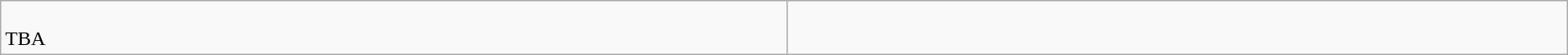<table class=wikitable>
<tr>
<td style="vertical-align:top; width:45em;"><br>
TBA</td>
<td style="vertical-align:top; width:45em;"><br></td>
</tr>
</table>
